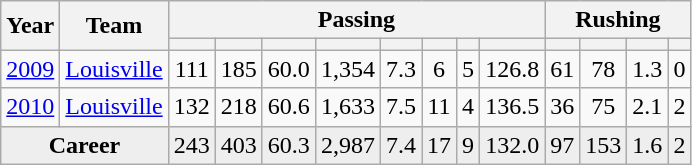<table class="wikitable sortable" style="text-align:center;">
<tr>
<th rowspan=2>Year</th>
<th rowspan=2>Team</th>
<th colspan=8>Passing</th>
<th colspan=4>Rushing</th>
</tr>
<tr>
<th></th>
<th></th>
<th></th>
<th></th>
<th></th>
<th></th>
<th></th>
<th></th>
<th></th>
<th></th>
<th></th>
<th></th>
</tr>
<tr>
<td><a href='#'>2009</a></td>
<td><a href='#'>Louisville</a></td>
<td>111</td>
<td>185</td>
<td>60.0</td>
<td>1,354</td>
<td>7.3</td>
<td>6</td>
<td>5</td>
<td>126.8</td>
<td>61</td>
<td>78</td>
<td>1.3</td>
<td>0</td>
</tr>
<tr>
<td><a href='#'>2010</a></td>
<td><a href='#'>Louisville</a></td>
<td>132</td>
<td>218</td>
<td>60.6</td>
<td>1,633</td>
<td>7.5</td>
<td>11</td>
<td>4</td>
<td>136.5</td>
<td>36</td>
<td>75</td>
<td>2.1</td>
<td>2</td>
</tr>
<tr class="sortbottom" style="background:#eee;">
<td colspan=2><strong>Career</strong></td>
<td>243</td>
<td>403</td>
<td>60.3</td>
<td>2,987</td>
<td>7.4</td>
<td>17</td>
<td>9</td>
<td>132.0</td>
<td>97</td>
<td>153</td>
<td>1.6</td>
<td>2</td>
</tr>
</table>
